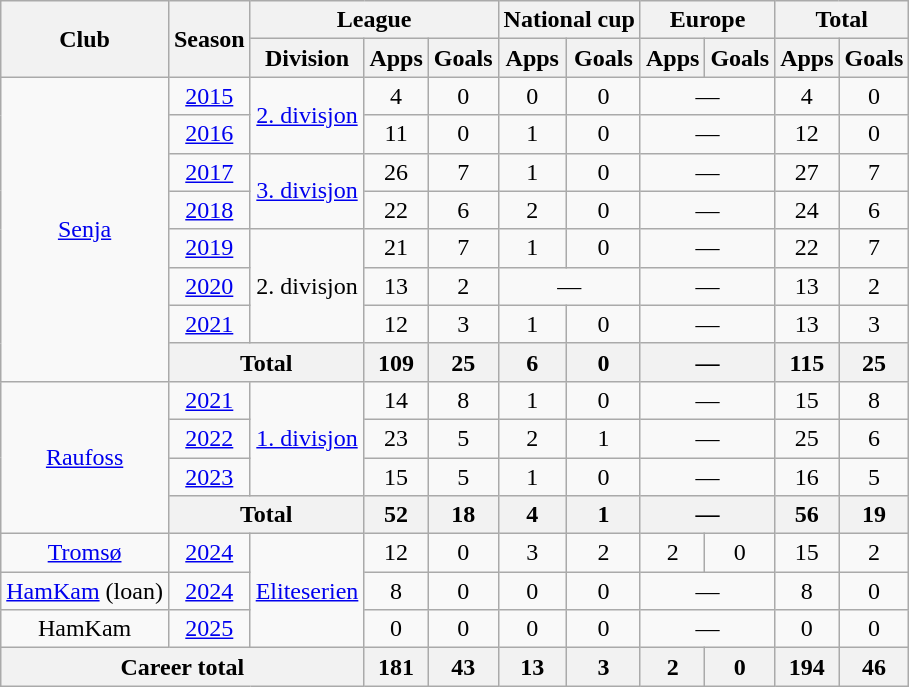<table class="wikitable" style="text-align: center;">
<tr>
<th rowspan=2>Club</th>
<th rowspan=2>Season</th>
<th colspan=3>League</th>
<th colspan=2>National cup</th>
<th colspan=2>Europe</th>
<th colspan=2>Total</th>
</tr>
<tr>
<th>Division</th>
<th>Apps</th>
<th>Goals</th>
<th>Apps</th>
<th>Goals</th>
<th>Apps</th>
<th>Goals</th>
<th>Apps</th>
<th>Goals</th>
</tr>
<tr>
<td rowspan=8><a href='#'>Senja</a></td>
<td><a href='#'>2015</a></td>
<td rowspan=2><a href='#'>2. divisjon</a></td>
<td>4</td>
<td>0</td>
<td>0</td>
<td>0</td>
<td colspan=2>—</td>
<td>4</td>
<td>0</td>
</tr>
<tr>
<td><a href='#'>2016</a></td>
<td>11</td>
<td>0</td>
<td>1</td>
<td>0</td>
<td colspan=2>—</td>
<td>12</td>
<td>0</td>
</tr>
<tr>
<td><a href='#'>2017</a></td>
<td rowspan=2><a href='#'>3. divisjon</a></td>
<td>26</td>
<td>7</td>
<td>1</td>
<td>0</td>
<td colspan=2>—</td>
<td>27</td>
<td>7</td>
</tr>
<tr>
<td><a href='#'>2018</a></td>
<td>22</td>
<td>6</td>
<td>2</td>
<td>0</td>
<td colspan=2>—</td>
<td>24</td>
<td>6</td>
</tr>
<tr>
<td><a href='#'>2019</a></td>
<td rowspan=3>2. divisjon</td>
<td>21</td>
<td>7</td>
<td>1</td>
<td>0</td>
<td colspan=2>—</td>
<td>22</td>
<td>7</td>
</tr>
<tr>
<td><a href='#'>2020</a></td>
<td>13</td>
<td>2</td>
<td colspan=2>—</td>
<td colspan=2>—</td>
<td>13</td>
<td>2</td>
</tr>
<tr>
<td><a href='#'>2021</a></td>
<td>12</td>
<td>3</td>
<td>1</td>
<td>0</td>
<td colspan=2>—</td>
<td>13</td>
<td>3</td>
</tr>
<tr>
<th colspan=2>Total</th>
<th>109</th>
<th>25</th>
<th>6</th>
<th>0</th>
<th colspan=2>—</th>
<th>115</th>
<th>25</th>
</tr>
<tr>
<td rowspan=4><a href='#'>Raufoss</a></td>
<td><a href='#'>2021</a></td>
<td rowspan=3><a href='#'>1. divisjon</a></td>
<td>14</td>
<td>8</td>
<td>1</td>
<td>0</td>
<td colspan=2>—</td>
<td>15</td>
<td>8</td>
</tr>
<tr>
<td><a href='#'>2022</a></td>
<td>23</td>
<td>5</td>
<td>2</td>
<td>1</td>
<td colspan=2>—</td>
<td>25</td>
<td>6</td>
</tr>
<tr>
<td><a href='#'>2023</a></td>
<td>15</td>
<td>5</td>
<td>1</td>
<td>0</td>
<td colspan=2>—</td>
<td>16</td>
<td>5</td>
</tr>
<tr>
<th colspan=2>Total</th>
<th>52</th>
<th>18</th>
<th>4</th>
<th>1</th>
<th colspan=2>—</th>
<th>56</th>
<th>19</th>
</tr>
<tr>
<td><a href='#'>Tromsø</a></td>
<td><a href='#'>2024</a></td>
<td rowspan=3><a href='#'>Eliteserien</a></td>
<td>12</td>
<td>0</td>
<td>3</td>
<td>2</td>
<td>2</td>
<td>0</td>
<td>15</td>
<td>2</td>
</tr>
<tr>
<td><a href='#'>HamKam</a> (loan)</td>
<td><a href='#'>2024</a></td>
<td>8</td>
<td>0</td>
<td>0</td>
<td>0</td>
<td colspan=2>—</td>
<td>8</td>
<td>0</td>
</tr>
<tr>
<td>HamKam</td>
<td><a href='#'>2025</a></td>
<td>0</td>
<td>0</td>
<td>0</td>
<td>0</td>
<td colspan=2>—</td>
<td>0</td>
<td>0</td>
</tr>
<tr>
<th colspan=3>Career total</th>
<th>181</th>
<th>43</th>
<th>13</th>
<th>3</th>
<th>2</th>
<th>0</th>
<th>194</th>
<th>46</th>
</tr>
</table>
